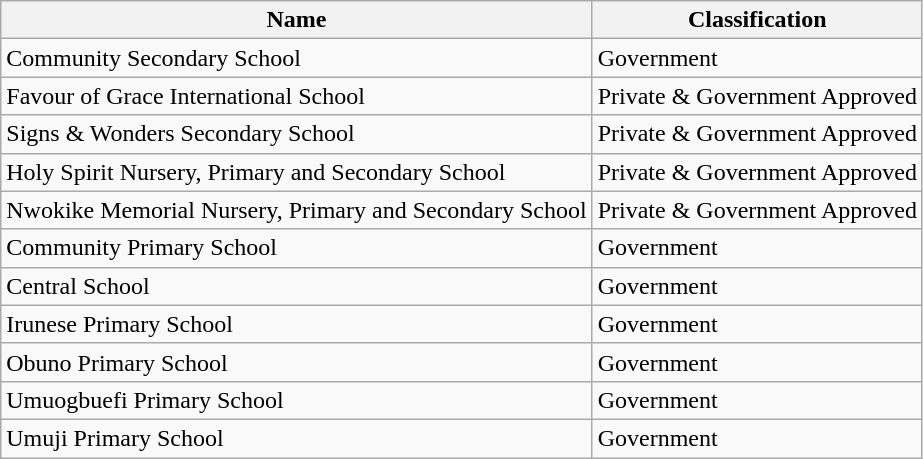<table class="wikitable">
<tr>
<th>Name</th>
<th>Classification</th>
</tr>
<tr>
<td>Community Secondary School</td>
<td>Government</td>
</tr>
<tr>
<td>Favour of Grace International School</td>
<td>Private & Government Approved</td>
</tr>
<tr>
<td>Signs & Wonders Secondary School</td>
<td>Private & Government Approved</td>
</tr>
<tr>
<td>Holy Spirit Nursery, Primary and Secondary School</td>
<td>Private & Government Approved</td>
</tr>
<tr>
<td>Nwokike Memorial Nursery, Primary and Secondary School</td>
<td>Private & Government Approved</td>
</tr>
<tr>
<td>Community Primary School</td>
<td>Government</td>
</tr>
<tr>
<td>Central School</td>
<td>Government</td>
</tr>
<tr>
<td>Irunese Primary School</td>
<td>Government</td>
</tr>
<tr>
<td>Obuno Primary School</td>
<td>Government</td>
</tr>
<tr>
<td>Umuogbuefi Primary School</td>
<td>Government</td>
</tr>
<tr>
<td>Umuji Primary School</td>
<td>Government</td>
</tr>
</table>
